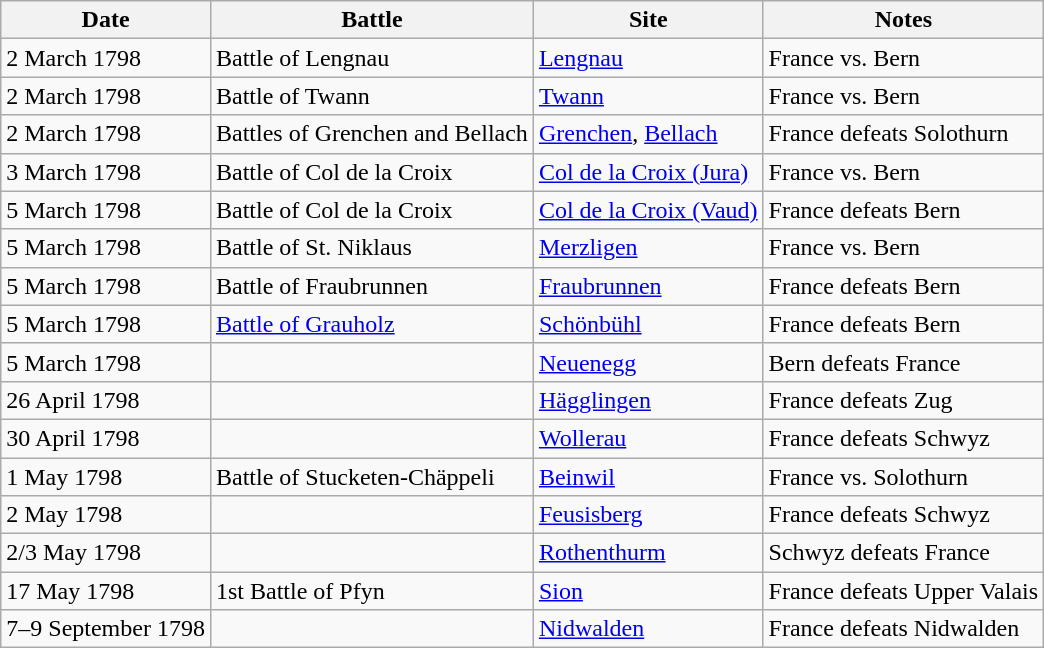<table class="wikitable">
<tr>
<th>Date</th>
<th>Battle</th>
<th>Site</th>
<th>Notes</th>
</tr>
<tr valign="top">
<td>2 March 1798</td>
<td>Battle of Lengnau</td>
<td><a href='#'>Lengnau</a></td>
<td>France vs. Bern</td>
</tr>
<tr valign="top">
<td>2 March 1798</td>
<td>Battle of Twann</td>
<td><a href='#'>Twann</a></td>
<td>France vs. Bern</td>
</tr>
<tr valign="top">
<td>2 March 1798</td>
<td>Battles of Grenchen and Bellach</td>
<td><a href='#'>Grenchen</a>, <a href='#'>Bellach</a></td>
<td>France defeats Solothurn</td>
</tr>
<tr valign="top">
<td>3 March 1798</td>
<td>Battle of Col de la Croix</td>
<td><a href='#'>Col de la Croix (Jura)</a></td>
<td>France vs. Bern</td>
</tr>
<tr valign="top">
<td>5 March 1798</td>
<td>Battle of Col de la Croix </td>
<td><a href='#'>Col de la Croix (Vaud)</a></td>
<td>France defeats Bern</td>
</tr>
<tr valign="top">
<td>5 March 1798</td>
<td>Battle of St. Niklaus</td>
<td><a href='#'>Merzligen</a></td>
<td>France vs. Bern</td>
</tr>
<tr valign="top">
<td>5 March 1798</td>
<td>Battle of Fraubrunnen</td>
<td><a href='#'>Fraubrunnen</a></td>
<td>France defeats Bern</td>
</tr>
<tr valign="top">
<td>5 March 1798</td>
<td><a href='#'>Battle of Grauholz</a></td>
<td><a href='#'>Schönbühl</a></td>
<td>France defeats Bern</td>
</tr>
<tr valign="top">
<td>5 March 1798</td>
<td></td>
<td><a href='#'>Neuenegg</a></td>
<td>Bern defeats France</td>
</tr>
<tr>
<td>26 April 1798</td>
<td></td>
<td><a href='#'>Hägglingen</a></td>
<td>France defeats Zug</td>
</tr>
<tr valign="top">
<td>30 April 1798</td>
<td></td>
<td><a href='#'>Wollerau</a></td>
<td>France defeats Schwyz</td>
</tr>
<tr valign="top">
<td>1 May 1798</td>
<td>Battle of Stucketen-Chäppeli</td>
<td><a href='#'>Beinwil</a></td>
<td>France vs. Solothurn</td>
</tr>
<tr valign="top">
<td>2 May 1798</td>
<td></td>
<td><a href='#'>Feusisberg</a></td>
<td>France defeats Schwyz</td>
</tr>
<tr valign="top">
<td>2/3 May 1798</td>
<td></td>
<td><a href='#'>Rothenthurm</a></td>
<td>Schwyz defeats France</td>
</tr>
<tr valign="top">
<td>17 May 1798</td>
<td>1st Battle of Pfyn</td>
<td><a href='#'>Sion</a></td>
<td>France defeats Upper Valais</td>
</tr>
<tr valign="top">
<td>7–9 September 1798</td>
<td></td>
<td><a href='#'>Nidwalden</a></td>
<td>France defeats Nidwalden</td>
</tr>
</table>
